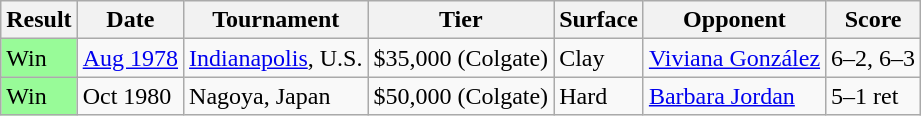<table class="sortable wikitable">
<tr>
<th>Result</th>
<th>Date</th>
<th>Tournament</th>
<th>Tier</th>
<th>Surface</th>
<th>Opponent</th>
<th class="unsortable">Score</th>
</tr>
<tr>
<td style="background:#98FB98;">Win</td>
<td><a href='#'>Aug 1978</a></td>
<td><a href='#'>Indianapolis</a>, U.S.</td>
<td>$35,000 (Colgate)</td>
<td>Clay</td>
<td> <a href='#'>Viviana González</a></td>
<td>6–2, 6–3</td>
</tr>
<tr>
<td style="background:#98FB98;">Win</td>
<td>Oct 1980</td>
<td>Nagoya, Japan</td>
<td>$50,000 (Colgate)</td>
<td>Hard</td>
<td> <a href='#'>Barbara Jordan</a></td>
<td>5–1 ret</td>
</tr>
</table>
